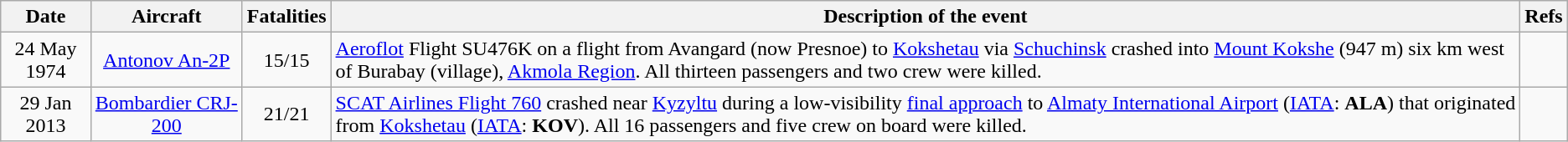<table class="wikitable" style="text-align: center">
<tr>
<th>Date</th>
<th>Aircraft</th>
<th>Fatalities</th>
<th>Description of the event</th>
<th>Refs</th>
</tr>
<tr>
<td>24 May 1974</td>
<td><a href='#'>Antonov An-2P</a></td>
<td>15/15</td>
<td style="text-align: left"><a href='#'>Aeroflot</a> Flight SU476K on a flight from Avangard (now Presnoe) to <a href='#'>Kokshetau</a> via <a href='#'>Schuchinsk</a> crashed into <a href='#'>Mount Kokshe</a> (947 m) six km west of Burabay (village), <a href='#'>Akmola Region</a>. All thirteen passengers and two crew were killed.</td>
<td></td>
</tr>
<tr>
<td>29 Jan 2013</td>
<td><a href='#'>Bombardier CRJ-200</a></td>
<td>21/21</td>
<td style="text-align: left"><a href='#'>SCAT Airlines Flight 760</a> crashed near <a href='#'>Kyzyltu</a> during a low-visibility <a href='#'>final approach</a> to <a href='#'>Almaty International Airport</a> (<a href='#'>IATA</a>: <strong>ALA</strong>)  that originated from <a href='#'>Kokshetau</a> (<a href='#'>IATA</a>: <strong>KOV</strong>). All 16 passengers and five crew on board were killed.</td>
<td></td>
</tr>
</table>
